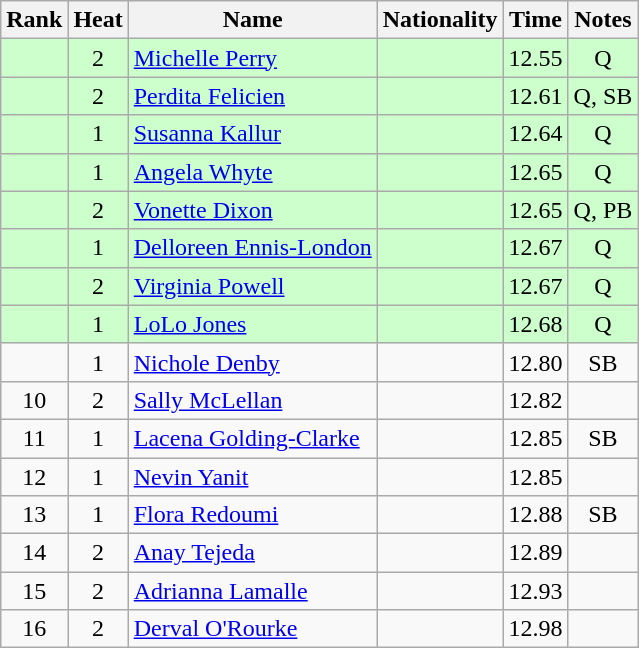<table class="wikitable sortable" style="text-align:center">
<tr>
<th>Rank</th>
<th>Heat</th>
<th>Name</th>
<th>Nationality</th>
<th>Time</th>
<th>Notes</th>
</tr>
<tr bgcolor=ccffcc>
<td></td>
<td>2</td>
<td align=left><a href='#'>Michelle Perry</a></td>
<td align=left></td>
<td>12.55</td>
<td>Q</td>
</tr>
<tr bgcolor=ccffcc>
<td></td>
<td>2</td>
<td align=left><a href='#'>Perdita Felicien</a></td>
<td align=left></td>
<td>12.61</td>
<td>Q, SB</td>
</tr>
<tr bgcolor=ccffcc>
<td></td>
<td>1</td>
<td align=left><a href='#'>Susanna Kallur</a></td>
<td align=left></td>
<td>12.64</td>
<td>Q</td>
</tr>
<tr bgcolor=ccffcc>
<td></td>
<td>1</td>
<td align=left><a href='#'>Angela Whyte</a></td>
<td align=left></td>
<td>12.65</td>
<td>Q</td>
</tr>
<tr bgcolor=ccffcc>
<td></td>
<td>2</td>
<td align=left><a href='#'>Vonette Dixon</a></td>
<td align=left></td>
<td>12.65</td>
<td>Q, PB</td>
</tr>
<tr bgcolor=ccffcc>
<td></td>
<td>1</td>
<td align=left><a href='#'>Delloreen Ennis-London</a></td>
<td align=left></td>
<td>12.67</td>
<td>Q</td>
</tr>
<tr bgcolor=ccffcc>
<td></td>
<td>2</td>
<td align=left><a href='#'>Virginia Powell</a></td>
<td align=left></td>
<td>12.67</td>
<td>Q</td>
</tr>
<tr bgcolor=ccffcc>
<td></td>
<td>1</td>
<td align=left><a href='#'>LoLo Jones</a></td>
<td align=left></td>
<td>12.68</td>
<td>Q</td>
</tr>
<tr>
<td></td>
<td>1</td>
<td align=left><a href='#'>Nichole Denby</a></td>
<td align=left></td>
<td>12.80</td>
<td>SB</td>
</tr>
<tr>
<td>10</td>
<td>2</td>
<td align=left><a href='#'>Sally McLellan</a></td>
<td align=left></td>
<td>12.82</td>
<td></td>
</tr>
<tr>
<td>11</td>
<td>1</td>
<td align=left><a href='#'>Lacena Golding-Clarke</a></td>
<td align=left></td>
<td>12.85</td>
<td>SB</td>
</tr>
<tr>
<td>12</td>
<td>1</td>
<td align=left><a href='#'>Nevin Yanit</a></td>
<td align=left></td>
<td>12.85</td>
<td></td>
</tr>
<tr>
<td>13</td>
<td>1</td>
<td align=left><a href='#'>Flora Redoumi</a></td>
<td align=left></td>
<td>12.88</td>
<td>SB</td>
</tr>
<tr>
<td>14</td>
<td>2</td>
<td align=left><a href='#'>Anay Tejeda</a></td>
<td align=left></td>
<td>12.89</td>
<td></td>
</tr>
<tr>
<td>15</td>
<td>2</td>
<td align=left><a href='#'>Adrianna Lamalle</a></td>
<td align=left></td>
<td>12.93</td>
<td></td>
</tr>
<tr>
<td>16</td>
<td>2</td>
<td align=left><a href='#'>Derval O'Rourke</a></td>
<td align=left></td>
<td>12.98</td>
<td></td>
</tr>
</table>
